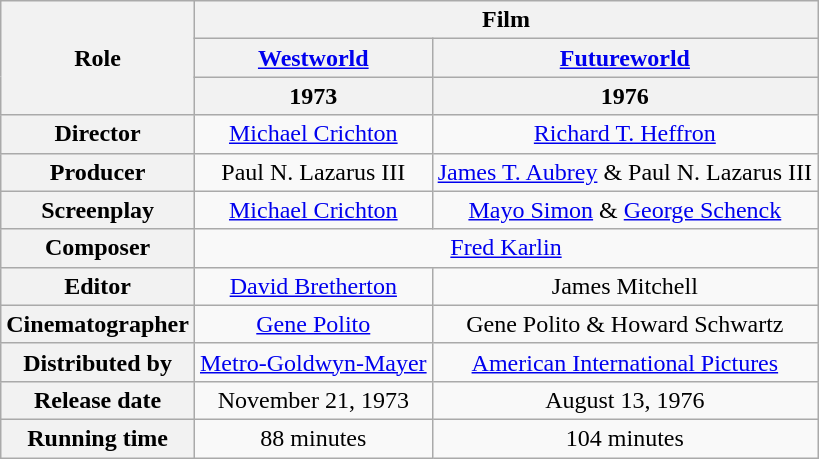<table class="wikitable" style="text-align:center;">
<tr>
<th rowspan="3">Role</th>
<th colspan="2">Film</th>
</tr>
<tr>
<th><a href='#'>Westworld</a></th>
<th><a href='#'>Futureworld</a></th>
</tr>
<tr>
<th>1973</th>
<th>1976</th>
</tr>
<tr>
<th>Director</th>
<td><a href='#'>Michael Crichton</a></td>
<td><a href='#'>Richard T. Heffron</a></td>
</tr>
<tr>
<th>Producer</th>
<td>Paul N. Lazarus III</td>
<td><a href='#'>James T. Aubrey</a> & Paul N. Lazarus III</td>
</tr>
<tr>
<th>Screenplay</th>
<td><a href='#'>Michael Crichton</a></td>
<td><a href='#'>Mayo Simon</a> & <a href='#'>George Schenck</a></td>
</tr>
<tr>
<th>Composer</th>
<td colspan="2"><a href='#'>Fred Karlin</a></td>
</tr>
<tr>
<th>Editor</th>
<td><a href='#'>David Bretherton</a></td>
<td>James Mitchell</td>
</tr>
<tr>
<th>Cinematographer</th>
<td><a href='#'>Gene Polito</a></td>
<td>Gene Polito & Howard Schwartz</td>
</tr>
<tr>
<th>Distributed by</th>
<td><a href='#'>Metro-Goldwyn-Mayer</a></td>
<td><a href='#'>American International Pictures</a></td>
</tr>
<tr>
<th>Release date</th>
<td>November 21, 1973</td>
<td>August 13, 1976</td>
</tr>
<tr>
<th>Running time</th>
<td>88 minutes</td>
<td>104 minutes</td>
</tr>
</table>
